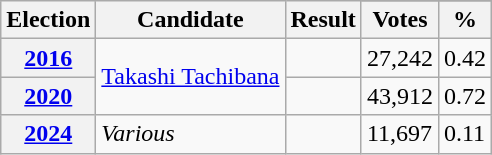<table class="wikitable">
<tr>
<th rowspan="2">Election</th>
<th rowspan="2">Candidate</th>
<th rowspan="2">Result</th>
</tr>
<tr>
<th>Votes</th>
<th>%</th>
</tr>
<tr>
<th><a href='#'>2016</a></th>
<td rowspan="2"><a href='#'>Takashi Tachibana</a></td>
<td></td>
<td>27,242</td>
<td>0.42</td>
</tr>
<tr>
<th><a href='#'>2020</a></th>
<td></td>
<td>43,912</td>
<td>0.72</td>
</tr>
<tr>
<th><a href='#'>2024</a></th>
<td rowspan="2"><em>Various</em> </td>
<td></td>
<td>11,697</td>
<td>0.11</td>
</tr>
</table>
